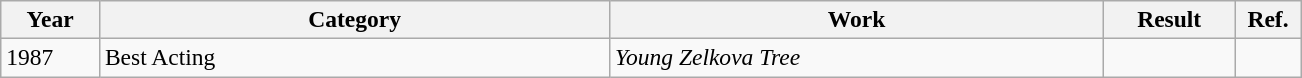<table class="wikitable sortable plainrowheaders" style="font-size:98%">
<tr>
<th scope="col" style="width:6%;">Year</th>
<th scope="col" style="width:31%;">Category</th>
<th scope="col" style="width:30%;">Work</th>
<th scope="col" style="width:8%;">Result</th>
<th scope="col" style="width:4%;">Ref.</th>
</tr>
<tr>
<td>1987</td>
<td>Best Acting</td>
<td><em>Young Zelkova Tree</em></td>
<td></td>
<td></td>
</tr>
</table>
